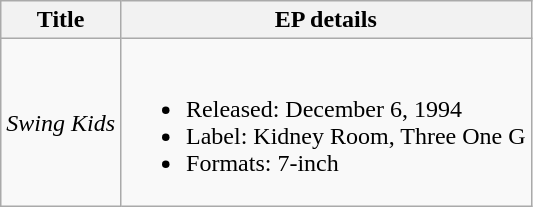<table class="wikitable">
<tr>
<th>Title</th>
<th>EP details</th>
</tr>
<tr>
<td><em>Swing Kids</em></td>
<td><br><ul><li>Released: December 6, 1994</li><li>Label: Kidney Room, Three One G</li><li>Formats: 7-inch</li></ul></td>
</tr>
</table>
